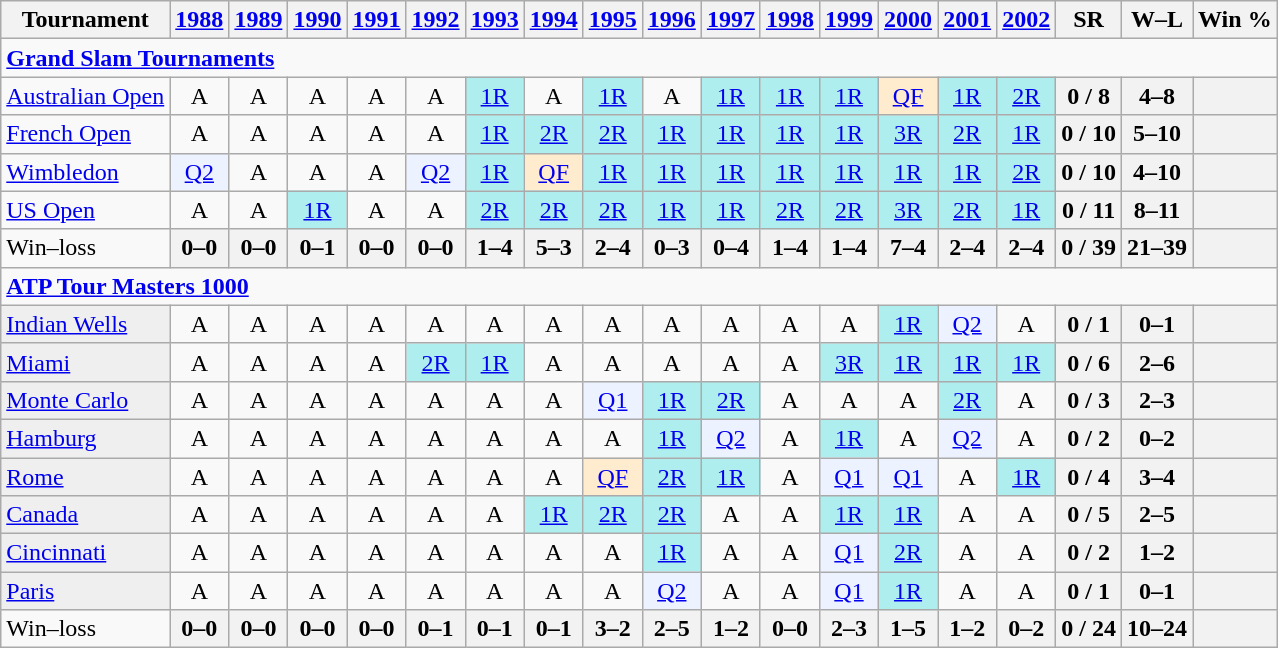<table class=wikitable style=text-align:center>
<tr>
<th>Tournament</th>
<th><a href='#'>1988</a></th>
<th><a href='#'>1989</a></th>
<th><a href='#'>1990</a></th>
<th><a href='#'>1991</a></th>
<th><a href='#'>1992</a></th>
<th><a href='#'>1993</a></th>
<th><a href='#'>1994</a></th>
<th><a href='#'>1995</a></th>
<th><a href='#'>1996</a></th>
<th><a href='#'>1997</a></th>
<th><a href='#'>1998</a></th>
<th><a href='#'>1999</a></th>
<th><a href='#'>2000</a></th>
<th><a href='#'>2001</a></th>
<th><a href='#'>2002</a></th>
<th>SR</th>
<th>W–L</th>
<th>Win %</th>
</tr>
<tr>
<td colspan=25 style=text-align:left><a href='#'><strong>Grand Slam Tournaments</strong></a></td>
</tr>
<tr>
<td align=left><a href='#'>Australian Open</a></td>
<td>A</td>
<td>A</td>
<td>A</td>
<td>A</td>
<td>A</td>
<td bgcolor=afeeee><a href='#'>1R</a></td>
<td>A</td>
<td bgcolor=afeeee><a href='#'>1R</a></td>
<td>A</td>
<td bgcolor=afeeee><a href='#'>1R</a></td>
<td bgcolor=afeeee><a href='#'>1R</a></td>
<td bgcolor=afeeee><a href='#'>1R</a></td>
<td bgcolor=ffebcd><a href='#'>QF</a></td>
<td bgcolor=afeeee><a href='#'>1R</a></td>
<td bgcolor=afeeee><a href='#'>2R</a></td>
<th>0 / 8</th>
<th>4–8</th>
<th></th>
</tr>
<tr>
<td align=left><a href='#'>French Open</a></td>
<td>A</td>
<td>A</td>
<td>A</td>
<td>A</td>
<td>A</td>
<td bgcolor=afeeee><a href='#'>1R</a></td>
<td bgcolor=afeeee><a href='#'>2R</a></td>
<td bgcolor=afeeee><a href='#'>2R</a></td>
<td bgcolor=afeeee><a href='#'>1R</a></td>
<td bgcolor=afeeee><a href='#'>1R</a></td>
<td bgcolor=afeeee><a href='#'>1R</a></td>
<td bgcolor=afeeee><a href='#'>1R</a></td>
<td bgcolor=afeeee><a href='#'>3R</a></td>
<td bgcolor=afeeee><a href='#'>2R</a></td>
<td bgcolor=afeeee><a href='#'>1R</a></td>
<th>0 / 10</th>
<th>5–10</th>
<th></th>
</tr>
<tr>
<td align=left><a href='#'>Wimbledon</a></td>
<td bgcolor=ecf2ff><a href='#'>Q2</a></td>
<td>A</td>
<td>A</td>
<td>A</td>
<td bgcolor=ecf2ff><a href='#'>Q2</a></td>
<td bgcolor=afeeee><a href='#'>1R</a></td>
<td bgcolor=ffebcd><a href='#'>QF</a></td>
<td bgcolor=afeeee><a href='#'>1R</a></td>
<td bgcolor=afeeee><a href='#'>1R</a></td>
<td bgcolor=afeeee><a href='#'>1R</a></td>
<td bgcolor=afeeee><a href='#'>1R</a></td>
<td bgcolor=afeeee><a href='#'>1R</a></td>
<td bgcolor=afeeee><a href='#'>1R</a></td>
<td bgcolor=afeeee><a href='#'>1R</a></td>
<td bgcolor=afeeee><a href='#'>2R</a></td>
<th>0 / 10</th>
<th>4–10</th>
<th></th>
</tr>
<tr>
<td align=left><a href='#'>US Open</a></td>
<td>A</td>
<td>A</td>
<td bgcolor=afeeee><a href='#'>1R</a></td>
<td>A</td>
<td>A</td>
<td bgcolor=afeeee><a href='#'>2R</a></td>
<td bgcolor=afeeee><a href='#'>2R</a></td>
<td bgcolor=afeeee><a href='#'>2R</a></td>
<td bgcolor=afeeee><a href='#'>1R</a></td>
<td bgcolor=afeeee><a href='#'>1R</a></td>
<td bgcolor=afeeee><a href='#'>2R</a></td>
<td bgcolor=afeeee><a href='#'>2R</a></td>
<td bgcolor=afeeee><a href='#'>3R</a></td>
<td bgcolor=afeeee><a href='#'>2R</a></td>
<td bgcolor=afeeee><a href='#'>1R</a></td>
<th>0 / 11</th>
<th>8–11</th>
<th></th>
</tr>
<tr>
<td style=text-align:left>Win–loss</td>
<th>0–0</th>
<th>0–0</th>
<th>0–1</th>
<th>0–0</th>
<th>0–0</th>
<th>1–4</th>
<th>5–3</th>
<th>2–4</th>
<th>0–3</th>
<th>0–4</th>
<th>1–4</th>
<th>1–4</th>
<th>7–4</th>
<th>2–4</th>
<th>2–4</th>
<th>0 / 39</th>
<th>21–39</th>
<th></th>
</tr>
<tr>
<td colspan=25 style=text-align:left><strong><a href='#'>ATP Tour Masters 1000</a></strong></td>
</tr>
<tr>
<td bgcolor=efefef align=left><a href='#'>Indian Wells</a></td>
<td>A</td>
<td>A</td>
<td>A</td>
<td>A</td>
<td>A</td>
<td>A</td>
<td>A</td>
<td>A</td>
<td>A</td>
<td>A</td>
<td>A</td>
<td>A</td>
<td bgcolor=afeeee><a href='#'>1R</a></td>
<td bgcolor=ecf2ff><a href='#'>Q2</a></td>
<td>A</td>
<th>0 / 1</th>
<th>0–1</th>
<th></th>
</tr>
<tr>
<td bgcolor=efefef align=left><a href='#'>Miami</a></td>
<td>A</td>
<td>A</td>
<td>A</td>
<td>A</td>
<td bgcolor=afeeee><a href='#'>2R</a></td>
<td bgcolor=afeeee><a href='#'>1R</a></td>
<td>A</td>
<td>A</td>
<td>A</td>
<td>A</td>
<td>A</td>
<td bgcolor=afeeee><a href='#'>3R</a></td>
<td bgcolor=afeeee><a href='#'>1R</a></td>
<td bgcolor=afeeee><a href='#'>1R</a></td>
<td bgcolor=afeeee><a href='#'>1R</a></td>
<th>0 / 6</th>
<th>2–6</th>
<th></th>
</tr>
<tr>
<td bgcolor=efefef align=left><a href='#'>Monte Carlo</a></td>
<td>A</td>
<td>A</td>
<td>A</td>
<td>A</td>
<td>A</td>
<td>A</td>
<td>A</td>
<td bgcolor=ecf2ff><a href='#'>Q1</a></td>
<td bgcolor=afeeee><a href='#'>1R</a></td>
<td bgcolor=afeeee><a href='#'>2R</a></td>
<td>A</td>
<td>A</td>
<td>A</td>
<td bgcolor=afeeee><a href='#'>2R</a></td>
<td>A</td>
<th>0 / 3</th>
<th>2–3</th>
<th></th>
</tr>
<tr>
<td bgcolor=efefef align=left><a href='#'>Hamburg</a></td>
<td>A</td>
<td>A</td>
<td>A</td>
<td>A</td>
<td>A</td>
<td>A</td>
<td>A</td>
<td>A</td>
<td bgcolor=afeeee><a href='#'>1R</a></td>
<td bgcolor=ecf2ff><a href='#'>Q2</a></td>
<td>A</td>
<td bgcolor=afeeee><a href='#'>1R</a></td>
<td>A</td>
<td bgcolor=ecf2ff><a href='#'>Q2</a></td>
<td>A</td>
<th>0 / 2</th>
<th>0–2</th>
<th></th>
</tr>
<tr>
<td bgcolor=efefef align=left><a href='#'>Rome</a></td>
<td>A</td>
<td>A</td>
<td>A</td>
<td>A</td>
<td>A</td>
<td>A</td>
<td>A</td>
<td bgcolor=ffebcd><a href='#'>QF</a></td>
<td bgcolor=afeeee><a href='#'>2R</a></td>
<td bgcolor=afeeee><a href='#'>1R</a></td>
<td>A</td>
<td bgcolor=ecf2ff><a href='#'>Q1</a></td>
<td bgcolor=ecf2ff><a href='#'>Q1</a></td>
<td>A</td>
<td bgcolor=afeeee><a href='#'>1R</a></td>
<th>0 / 4</th>
<th>3–4</th>
<th></th>
</tr>
<tr>
<td bgcolor=efefef align=left><a href='#'>Canada</a></td>
<td>A</td>
<td>A</td>
<td>A</td>
<td>A</td>
<td>A</td>
<td>A</td>
<td bgcolor=afeeee><a href='#'>1R</a></td>
<td bgcolor=afeeee><a href='#'>2R</a></td>
<td bgcolor=afeeee><a href='#'>2R</a></td>
<td>A</td>
<td>A</td>
<td bgcolor=afeeee><a href='#'>1R</a></td>
<td bgcolor=afeeee><a href='#'>1R</a></td>
<td>A</td>
<td>A</td>
<th>0 / 5</th>
<th>2–5</th>
<th></th>
</tr>
<tr>
<td bgcolor=efefef align=left><a href='#'>Cincinnati</a></td>
<td>A</td>
<td>A</td>
<td>A</td>
<td>A</td>
<td>A</td>
<td>A</td>
<td>A</td>
<td>A</td>
<td bgcolor=afeeee><a href='#'>1R</a></td>
<td>A</td>
<td>A</td>
<td bgcolor=ecf2ff><a href='#'>Q1</a></td>
<td bgcolor=afeeee><a href='#'>2R</a></td>
<td>A</td>
<td>A</td>
<th>0 / 2</th>
<th>1–2</th>
<th></th>
</tr>
<tr>
<td bgcolor=efefef align=left><a href='#'>Paris</a></td>
<td>A</td>
<td>A</td>
<td>A</td>
<td>A</td>
<td>A</td>
<td>A</td>
<td>A</td>
<td>A</td>
<td bgcolor=ecf2ff><a href='#'>Q2</a></td>
<td>A</td>
<td>A</td>
<td bgcolor=ecf2ff><a href='#'>Q1</a></td>
<td bgcolor=afeeee><a href='#'>1R</a></td>
<td>A</td>
<td>A</td>
<th>0 / 1</th>
<th>0–1</th>
<th></th>
</tr>
<tr>
<td style=text-align:left>Win–loss</td>
<th>0–0</th>
<th>0–0</th>
<th>0–0</th>
<th>0–0</th>
<th>0–1</th>
<th>0–1</th>
<th>0–1</th>
<th>3–2</th>
<th>2–5</th>
<th>1–2</th>
<th>0–0</th>
<th>2–3</th>
<th>1–5</th>
<th>1–2</th>
<th>0–2</th>
<th>0 / 24</th>
<th>10–24</th>
<th></th>
</tr>
</table>
